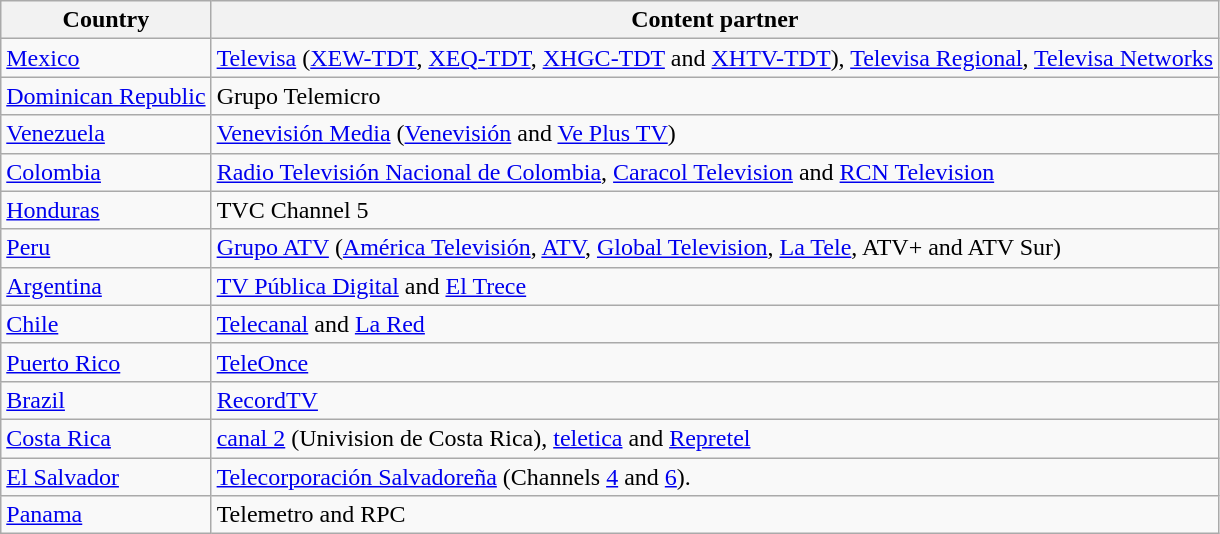<table class="wikitable">
<tr>
<th>Country</th>
<th>Content partner</th>
</tr>
<tr>
<td><a href='#'>Mexico</a></td>
<td><a href='#'>Televisa</a> (<a href='#'>XEW-TDT</a>, <a href='#'>XEQ-TDT</a>, <a href='#'>XHGC-TDT</a> and <a href='#'>XHTV-TDT</a>), <a href='#'>Televisa Regional</a>, <a href='#'>Televisa Networks</a></td>
</tr>
<tr>
<td><a href='#'>Dominican Republic</a></td>
<td>Grupo Telemicro</td>
</tr>
<tr>
<td><a href='#'>Venezuela</a></td>
<td><a href='#'>Venevisión Media</a> (<a href='#'>Venevisión</a> and <a href='#'>Ve Plus TV</a>)</td>
</tr>
<tr>
<td><a href='#'>Colombia</a></td>
<td><a href='#'>Radio Televisión Nacional de Colombia</a>, <a href='#'>Caracol Television</a> and <a href='#'>RCN Television</a></td>
</tr>
<tr>
<td><a href='#'>Honduras</a></td>
<td>TVC Channel 5</td>
</tr>
<tr>
<td><a href='#'>Peru</a></td>
<td><a href='#'>Grupo ATV</a> (<a href='#'>América Televisión</a>, <a href='#'>ATV</a>, <a href='#'>Global Television</a>, <a href='#'>La Tele</a>, ATV+ and ATV Sur)</td>
</tr>
<tr>
<td><a href='#'>Argentina</a></td>
<td><a href='#'>TV Pública Digital</a> and <a href='#'>El Trece</a></td>
</tr>
<tr o>
<td><a href='#'>Chile</a></td>
<td><a href='#'>Telecanal</a> and <a href='#'>La Red</a></td>
</tr>
<tr>
<td><a href='#'>Puerto Rico</a></td>
<td><a href='#'>TeleOnce</a></td>
</tr>
<tr>
<td><a href='#'>Brazil</a></td>
<td><a href='#'>RecordTV</a></td>
</tr>
<tr>
<td><a href='#'>Costa Rica</a></td>
<td><a href='#'>canal 2</a> (Univision de Costa Rica), <a href='#'>teletica</a> and <a href='#'>Repretel</a></td>
</tr>
<tr>
<td><a href='#'>El Salvador</a></td>
<td><a href='#'>Telecorporación Salvadoreña</a> (Channels <a href='#'>4</a> and <a href='#'>6</a>).</td>
</tr>
<tr>
<td><a href='#'>Panama</a></td>
<td>Telemetro and RPC</td>
</tr>
</table>
